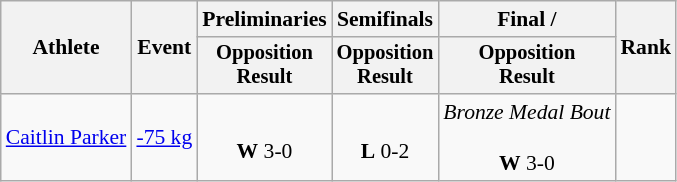<table class="wikitable" style="font-size:90%;">
<tr>
<th rowspan=2>Athlete</th>
<th rowspan=2>Event</th>
<th>Preliminaries</th>
<th>Semifinals</th>
<th>Final / </th>
<th rowspan=2>Rank</th>
</tr>
<tr style="font-size:95%">
<th>Opposition<br>Result</th>
<th>Opposition<br>Result</th>
<th>Opposition<br>Result</th>
</tr>
<tr align=center>
<td align=left><a href='#'>Caitlin Parker</a></td>
<td align=left><a href='#'>-75 kg</a></td>
<td><br> <strong>W</strong> 3-0</td>
<td><br> <strong>L</strong> 0-2</td>
<td><em>Bronze Medal Bout</em><br><br> <strong>W</strong> 3-0</td>
<td></td>
</tr>
</table>
